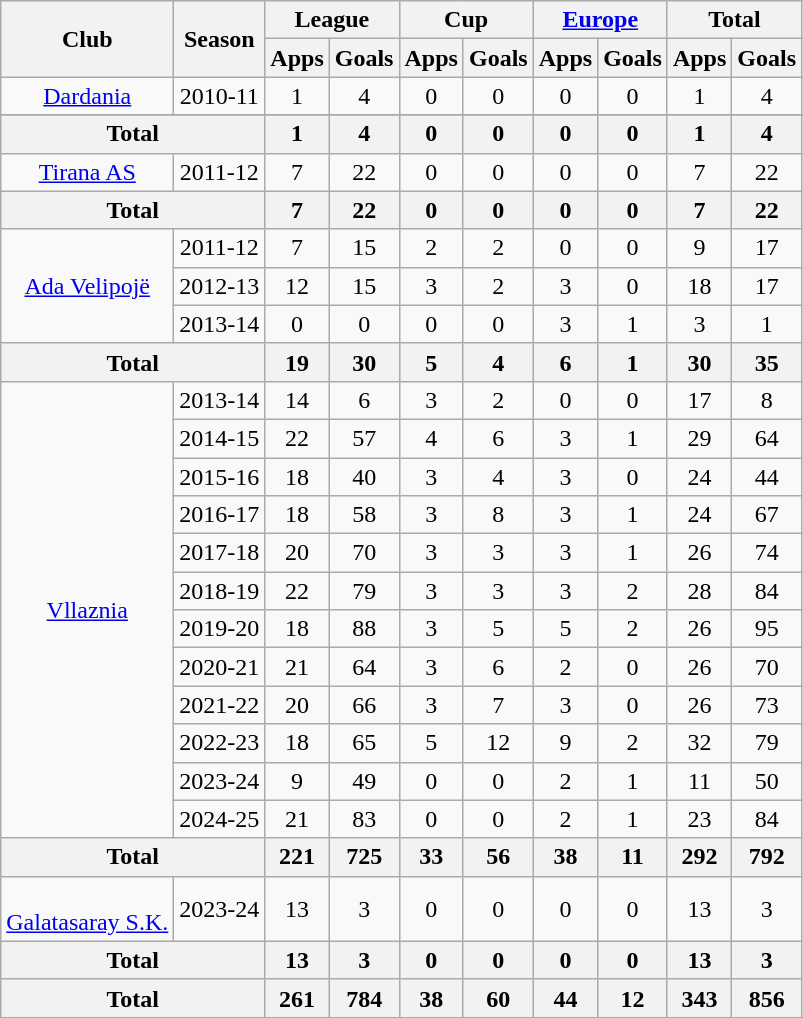<table class="wikitable" style="font-size:100%; text-align: center;">
<tr>
<th rowspan=2>Club</th>
<th rowspan=2>Season</th>
<th colspan=2>League</th>
<th colspan=2>Cup</th>
<th colspan=2><a href='#'>Europe</a></th>
<th colspan=2>Total</th>
</tr>
<tr>
<th>Apps</th>
<th>Goals</th>
<th>Apps</th>
<th>Goals</th>
<th>Apps</th>
<th>Goals</th>
<th>Apps</th>
<th>Goals</th>
</tr>
<tr>
<td rowspan=1><a href='#'>Dardania</a></td>
<td>2010-11</td>
<td>1</td>
<td>4</td>
<td>0</td>
<td>0</td>
<td>0</td>
<td>0</td>
<td>1</td>
<td>4</td>
</tr>
<tr>
</tr>
<tr>
<th colspan="2">Total</th>
<th>1</th>
<th>4</th>
<th>0</th>
<th>0</th>
<th>0</th>
<th>0</th>
<th>1</th>
<th>4</th>
</tr>
<tr>
<td rowspan=1><a href='#'>Tirana AS</a></td>
<td>2011-12</td>
<td>7</td>
<td>22</td>
<td>0</td>
<td>0</td>
<td>0</td>
<td>0</td>
<td>7</td>
<td>22</td>
</tr>
<tr>
<th colspan="2">Total</th>
<th>7</th>
<th>22</th>
<th>0</th>
<th>0</th>
<th>0</th>
<th>0</th>
<th>7</th>
<th>22</th>
</tr>
<tr>
<td rowspan=3><a href='#'>Ada Velipojë</a></td>
<td>2011-12</td>
<td>7</td>
<td>15</td>
<td>2</td>
<td>2</td>
<td>0</td>
<td>0</td>
<td>9</td>
<td>17</td>
</tr>
<tr>
<td>2012-13</td>
<td>12</td>
<td>15</td>
<td>3</td>
<td>2</td>
<td>3</td>
<td>0</td>
<td>18</td>
<td>17</td>
</tr>
<tr>
<td>2013-14</td>
<td>0</td>
<td>0</td>
<td>0</td>
<td>0</td>
<td>3</td>
<td>1</td>
<td>3</td>
<td>1</td>
</tr>
<tr>
<th colspan="2">Total</th>
<th>19</th>
<th>30</th>
<th>5</th>
<th>4</th>
<th>6</th>
<th>1</th>
<th>30</th>
<th>35</th>
</tr>
<tr>
<td rowspan=12><a href='#'>Vllaznia</a></td>
<td>2013-14</td>
<td>14</td>
<td>6</td>
<td>3</td>
<td>2</td>
<td>0</td>
<td>0</td>
<td>17</td>
<td>8</td>
</tr>
<tr>
<td>2014-15</td>
<td>22</td>
<td>57</td>
<td>4</td>
<td>6</td>
<td>3</td>
<td>1</td>
<td>29</td>
<td>64</td>
</tr>
<tr>
<td>2015-16</td>
<td>18</td>
<td>40</td>
<td>3</td>
<td>4</td>
<td>3</td>
<td>0</td>
<td>24</td>
<td>44</td>
</tr>
<tr>
<td>2016-17</td>
<td>18</td>
<td>58</td>
<td>3</td>
<td>8</td>
<td>3</td>
<td>1</td>
<td>24</td>
<td>67</td>
</tr>
<tr>
<td>2017-18</td>
<td>20</td>
<td>70</td>
<td>3</td>
<td>3</td>
<td>3</td>
<td>1</td>
<td>26</td>
<td>74</td>
</tr>
<tr>
<td>2018-19</td>
<td>22</td>
<td>79</td>
<td>3</td>
<td>3</td>
<td>3</td>
<td>2</td>
<td>28</td>
<td>84</td>
</tr>
<tr>
<td>2019-20</td>
<td>18</td>
<td>88</td>
<td>3</td>
<td>5</td>
<td>5</td>
<td>2</td>
<td>26</td>
<td>95</td>
</tr>
<tr>
<td>2020-21</td>
<td>21</td>
<td>64</td>
<td>3</td>
<td>6</td>
<td>2</td>
<td>0</td>
<td>26</td>
<td>70</td>
</tr>
<tr>
<td>2021-22</td>
<td>20</td>
<td>66</td>
<td>3</td>
<td>7</td>
<td>3</td>
<td>0</td>
<td>26</td>
<td>73</td>
</tr>
<tr>
<td>2022-23</td>
<td>18</td>
<td>65</td>
<td>5</td>
<td>12</td>
<td>9</td>
<td>2</td>
<td>32</td>
<td>79</td>
</tr>
<tr>
<td>2023-24</td>
<td>9</td>
<td>49</td>
<td>0</td>
<td>0</td>
<td>2</td>
<td>1</td>
<td>11</td>
<td>50</td>
</tr>
<tr>
<td>2024-25</td>
<td>21</td>
<td>83</td>
<td>0</td>
<td>0</td>
<td>2</td>
<td>1</td>
<td>23</td>
<td>84</td>
</tr>
<tr>
<th colspan="2">Total</th>
<th>221</th>
<th>725</th>
<th>33</th>
<th>56</th>
<th>38</th>
<th>11</th>
<th>292</th>
<th>792</th>
</tr>
<tr>
<td rowspan=1><br><a href='#'>Galatasaray S.K.</a></td>
<td>2023-24</td>
<td>13</td>
<td>3</td>
<td>0</td>
<td>0</td>
<td>0</td>
<td>0</td>
<td>13</td>
<td>3</td>
</tr>
<tr>
<th colspan="2">Total</th>
<th>13</th>
<th>3</th>
<th>0</th>
<th>0</th>
<th>0</th>
<th>0</th>
<th>13</th>
<th>3</th>
</tr>
<tr>
<th colspan="2">Total</th>
<th>261</th>
<th>784</th>
<th>38</th>
<th>60</th>
<th>44</th>
<th>12</th>
<th>343</th>
<th>856</th>
</tr>
<tr>
</tr>
</table>
